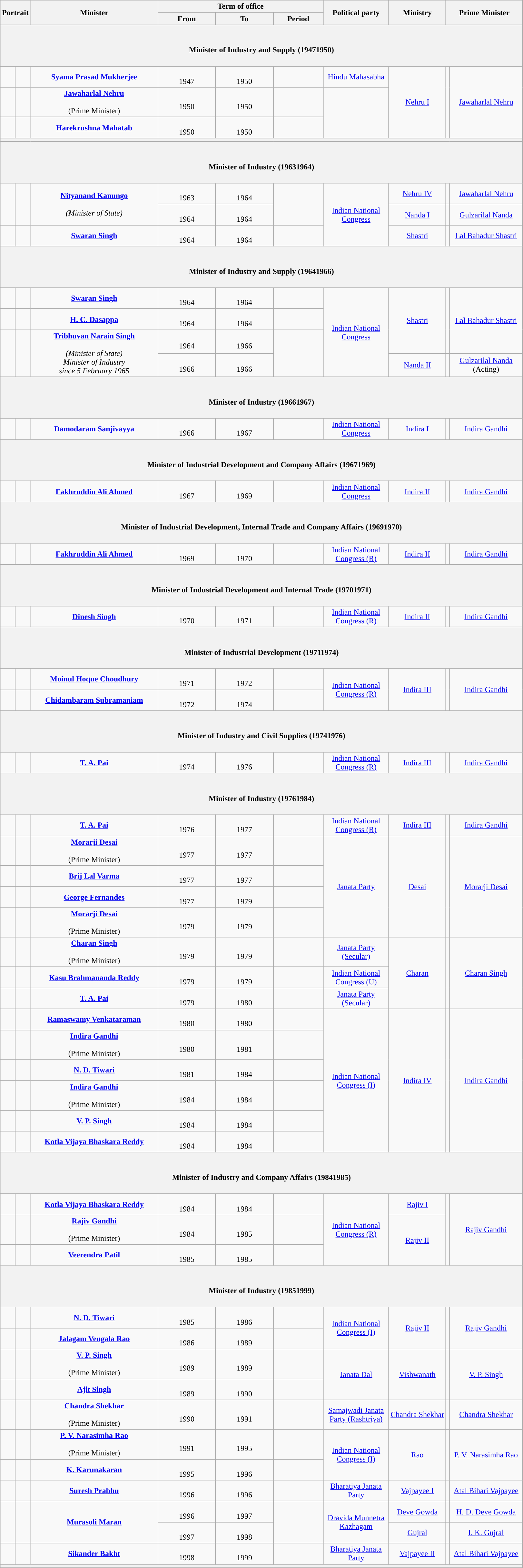<table class="wikitable" style="text-align:center">
<tr>
<th rowspan="2" colspan="2">Portrait</th>
<th rowspan="2" style="width:16em">Minister<br></th>
<th colspan="3">Term of office</th>
<th rowspan="2" style="width:8em">Political party</th>
<th rowspan="2">Ministry</th>
<th rowspan="2" colspan="2">Prime Minister</th>
</tr>
<tr>
<th style="width:7em">From</th>
<th style="width:7em">To</th>
<th style="width:6em">Period</th>
</tr>
<tr>
<th colspan="10"><br><h4>Minister of Industry and Supply (19471950)</h4></th>
</tr>
<tr>
<td></td>
<td></td>
<td><strong><a href='#'>Syama Prasad Mukherjee</a></strong><br></td>
<td><br>1947</td>
<td><br>1950</td>
<td><strong></strong></td>
<td><a href='#'>Hindu Mahasabha</a></td>
<td rowspan="3"><a href='#'>Nehru I</a></td>
<td rowspan="3"></td>
<td rowspan="3" style="width:9em"><a href='#'>Jawaharlal Nehru</a></td>
</tr>
<tr>
<td></td>
<td></td>
<td><strong><a href='#'>Jawaharlal Nehru</a></strong><br><br>(Prime Minister)</td>
<td><br>1950</td>
<td><br>1950</td>
<td><strong></strong></td>
</tr>
<tr>
<td></td>
<td></td>
<td><strong><a href='#'>Harekrushna Mahatab</a></strong><br></td>
<td><br>1950</td>
<td><br>1950</td>
<td><strong></strong></td>
</tr>
<tr>
<th colspan="10"></th>
</tr>
<tr>
<th colspan="10"><br><h4>Minister of Industry (19631964)</h4></th>
</tr>
<tr>
<td rowspan="2"></td>
<td rowspan="2"></td>
<td rowspan="2"><strong><a href='#'>Nityanand Kanungo</a></strong><br><br><em>(Minister of State)</em></td>
<td><br>1963</td>
<td><br>1964</td>
<td rowspan="2"><strong></strong></td>
<td rowspan="3"><a href='#'>Indian National Congress</a></td>
<td><a href='#'>Nehru IV</a></td>
<td></td>
<td><a href='#'>Jawaharlal Nehru</a></td>
</tr>
<tr>
<td><br>1964</td>
<td><br>1964</td>
<td><a href='#'>Nanda I</a></td>
<td></td>
<td><a href='#'>Gulzarilal Nanda</a><br></td>
</tr>
<tr>
<td></td>
<td></td>
<td><strong><a href='#'>Swaran Singh</a></strong><br></td>
<td><br>1964</td>
<td><br>1964</td>
<td><strong></strong></td>
<td><a href='#'>Shastri</a></td>
<td></td>
<td><a href='#'>Lal Bahadur Shastri</a></td>
</tr>
<tr>
<th colspan="10"><br><h4>Minister of Industry and Supply (19641966)</h4></th>
</tr>
<tr>
<td></td>
<td></td>
<td><strong><a href='#'>Swaran Singh</a></strong><br></td>
<td><br>1964</td>
<td><br>1964</td>
<td><strong></strong></td>
<td rowspan="4"><a href='#'>Indian National Congress</a></td>
<td rowspan="3"><a href='#'>Shastri</a></td>
<td rowspan="3"></td>
<td rowspan="3"><a href='#'>Lal Bahadur Shastri</a></td>
</tr>
<tr>
<td></td>
<td></td>
<td><strong><a href='#'>H. C. Dasappa</a></strong><br></td>
<td><br>1964</td>
<td><br>1964</td>
<td><strong></strong></td>
</tr>
<tr>
<td rowspan="2"></td>
<td rowspan="2"></td>
<td rowspan="2"><strong><a href='#'>Tribhuvan Narain Singh</a></strong><br><br><em>(Minister of State)<br>Minister of Industry<br>since 5 February 1965</em></td>
<td><br>1964</td>
<td><br>1966</td>
<td rowspan="2"><strong></strong></td>
</tr>
<tr>
<td><br>1966</td>
<td><br>1966</td>
<td><a href='#'>Nanda II</a></td>
<td></td>
<td><a href='#'>Gulzarilal Nanda</a><br>(Acting)</td>
</tr>
<tr>
<th colspan="10"><br><h4>Minister of Industry (19661967)</h4></th>
</tr>
<tr>
<td></td>
<td></td>
<td><strong><a href='#'>Damodaram Sanjivayya</a></strong><br></td>
<td><br>1966</td>
<td><br>1967</td>
<td><strong></strong></td>
<td><a href='#'>Indian National Congress</a></td>
<td><a href='#'>Indira I</a></td>
<td></td>
<td><a href='#'>Indira Gandhi</a></td>
</tr>
<tr>
<th colspan="10"><br><h4>Minister of Industrial Development and Company Affairs (19671969)</h4></th>
</tr>
<tr>
<td></td>
<td></td>
<td><strong><a href='#'>Fakhruddin Ali Ahmed</a></strong><br></td>
<td><br>1967</td>
<td><br>1969</td>
<td><strong></strong></td>
<td><a href='#'>Indian National Congress</a></td>
<td><a href='#'>Indira II</a></td>
<td></td>
<td><a href='#'>Indira Gandhi</a></td>
</tr>
<tr>
<th colspan="10"><br><h4>Minister of Industrial Development, Internal Trade and Company Affairs (19691970)</h4></th>
</tr>
<tr>
<td></td>
<td></td>
<td><strong><a href='#'>Fakhruddin Ali Ahmed</a></strong><br></td>
<td><br>1969</td>
<td><br>1970</td>
<td><strong></strong></td>
<td><a href='#'>Indian National Congress (R)</a></td>
<td><a href='#'>Indira II</a></td>
<td></td>
<td><a href='#'>Indira Gandhi</a></td>
</tr>
<tr>
<th colspan="10"><br><h4>Minister of Industrial Development and Internal Trade (19701971)</h4></th>
</tr>
<tr>
<td></td>
<td></td>
<td><strong><a href='#'>Dinesh Singh</a></strong><br></td>
<td><br>1970</td>
<td><br>1971</td>
<td><strong></strong></td>
<td><a href='#'>Indian National Congress (R)</a></td>
<td><a href='#'>Indira II</a></td>
<td></td>
<td><a href='#'>Indira Gandhi</a></td>
</tr>
<tr>
<th colspan="10"><br><h4>Minister of Industrial Development (19711974)</h4></th>
</tr>
<tr>
<td></td>
<td></td>
<td><strong><a href='#'>Moinul Hoque Choudhury</a></strong><br></td>
<td><br>1971</td>
<td><br>1972</td>
<td><strong></strong></td>
<td rowspan="2"><a href='#'>Indian National Congress (R)</a></td>
<td rowspan="2"><a href='#'>Indira III</a></td>
<td rowspan="2"></td>
<td rowspan="2"><a href='#'>Indira Gandhi</a></td>
</tr>
<tr>
<td></td>
<td></td>
<td><strong><a href='#'>Chidambaram Subramaniam</a></strong><br></td>
<td><br>1972</td>
<td><br>1974</td>
<td><strong></strong></td>
</tr>
<tr>
<th colspan="10"><br><h4>Minister of Industry and Civil Supplies (19741976)</h4></th>
</tr>
<tr>
<td></td>
<td></td>
<td><strong><a href='#'>T. A. Pai</a></strong><br></td>
<td><br>1974</td>
<td><br>1976</td>
<td><strong></strong></td>
<td><a href='#'>Indian National Congress (R)</a></td>
<td><a href='#'>Indira III</a></td>
<td></td>
<td><a href='#'>Indira Gandhi</a></td>
</tr>
<tr>
<th colspan="10"><br><h4>Minister of Industry (19761984)</h4></th>
</tr>
<tr>
<td></td>
<td></td>
<td><strong><a href='#'>T. A. Pai</a></strong><br></td>
<td><br>1976</td>
<td><br>1977</td>
<td><strong></strong></td>
<td><a href='#'>Indian National Congress (R)</a></td>
<td><a href='#'>Indira III</a></td>
<td></td>
<td><a href='#'>Indira Gandhi</a></td>
</tr>
<tr>
<td></td>
<td></td>
<td><strong><a href='#'>Morarji Desai</a></strong><br><br>(Prime Minister)</td>
<td><br>1977</td>
<td><br>1977</td>
<td><strong></strong></td>
<td rowspan="4"><a href='#'>Janata Party</a></td>
<td rowspan="4"><a href='#'>Desai</a></td>
<td rowspan="4"></td>
<td rowspan="4"><a href='#'>Morarji Desai</a></td>
</tr>
<tr>
<td></td>
<td></td>
<td><strong><a href='#'>Brij Lal Varma</a></strong><br></td>
<td><br>1977</td>
<td><br>1977</td>
<td><strong></strong></td>
</tr>
<tr>
<td></td>
<td></td>
<td><strong><a href='#'>George Fernandes</a></strong><br></td>
<td><br>1977</td>
<td><br>1979</td>
<td><strong></strong></td>
</tr>
<tr>
<td></td>
<td></td>
<td><strong><a href='#'>Morarji Desai</a></strong><br><br>(Prime Minister)</td>
<td><br>1979</td>
<td><br>1979</td>
<td><strong></strong></td>
</tr>
<tr>
<td style="background:"></td>
<td></td>
<td><strong><a href='#'>Charan Singh</a></strong><br><br>(Prime Minister)</td>
<td><br>1979</td>
<td><br>1979</td>
<td><strong></strong></td>
<td><a href='#'>Janata Party (Secular)</a></td>
<td rowspan="3"><a href='#'>Charan</a></td>
<td rowspan="3" style="background:"></td>
<td rowspan="3"><a href='#'>Charan Singh</a></td>
</tr>
<tr>
<td style="background:"></td>
<td></td>
<td><strong><a href='#'>Kasu Brahmananda Reddy</a></strong><br></td>
<td><br>1979</td>
<td><br>1979</td>
<td><strong></strong></td>
<td><a href='#'>Indian National Congress (U)</a></td>
</tr>
<tr>
<td style="background:"></td>
<td></td>
<td><strong><a href='#'>T. A. Pai</a></strong><br></td>
<td><br>1979</td>
<td><br>1980</td>
<td><strong></strong></td>
<td><a href='#'>Janata Party (Secular)</a></td>
</tr>
<tr>
<td></td>
<td></td>
<td><strong><a href='#'>Ramaswamy Venkataraman</a></strong><br></td>
<td><br>1980</td>
<td><br>1980</td>
<td><strong></strong></td>
<td rowspan="6"><a href='#'>Indian National Congress (I)</a></td>
<td rowspan="6"><a href='#'>Indira IV</a></td>
<td rowspan="6"></td>
<td rowspan="6"><a href='#'>Indira Gandhi</a></td>
</tr>
<tr>
<td></td>
<td></td>
<td><strong><a href='#'>Indira Gandhi</a></strong><br><br>(Prime Minister)</td>
<td><br>1980</td>
<td><br>1981</td>
<td><strong></strong></td>
</tr>
<tr>
<td></td>
<td></td>
<td><strong><a href='#'>N. D. Tiwari</a></strong><br></td>
<td><br>1981</td>
<td><br>1984</td>
<td><strong></strong></td>
</tr>
<tr>
<td></td>
<td></td>
<td><strong><a href='#'>Indira Gandhi</a></strong><br><br>(Prime Minister)</td>
<td><br>1984</td>
<td><br>1984</td>
<td><strong></strong></td>
</tr>
<tr>
<td></td>
<td></td>
<td><strong><a href='#'>V. P. Singh</a></strong><br></td>
<td><br>1984</td>
<td><br>1984</td>
<td><strong></strong></td>
</tr>
<tr>
<td></td>
<td></td>
<td><strong><a href='#'>Kotla Vijaya Bhaskara Reddy</a></strong><br></td>
<td><br>1984</td>
<td><br>1984</td>
<td><strong></strong></td>
</tr>
<tr>
<th colspan="10"><br><h4>Minister of Industry and Company Affairs (19841985)</h4></th>
</tr>
<tr>
<td></td>
<td></td>
<td><strong><a href='#'>Kotla Vijaya Bhaskara Reddy</a></strong><br></td>
<td><br>1984</td>
<td><br>1984</td>
<td><strong></strong></td>
<td rowspan="3"><a href='#'>Indian National Congress (R)</a></td>
<td><a href='#'>Rajiv I</a></td>
<td rowspan="3"></td>
<td rowspan="3"><a href='#'>Rajiv Gandhi</a></td>
</tr>
<tr>
<td></td>
<td></td>
<td><strong><a href='#'>Rajiv Gandhi</a></strong><br><br>(Prime Minister)</td>
<td><br>1984</td>
<td><br>1985</td>
<td><strong></strong></td>
<td rowspan="2"><a href='#'>Rajiv II</a></td>
</tr>
<tr>
<td></td>
<td></td>
<td><strong><a href='#'>Veerendra Patil</a></strong><br></td>
<td><br>1985</td>
<td><br>1985</td>
<td><strong></strong></td>
</tr>
<tr>
<th colspan="10"><br><h4>Minister of Industry (19851999)</h4></th>
</tr>
<tr>
<td></td>
<td></td>
<td><strong><a href='#'>N. D. Tiwari</a></strong><br></td>
<td><br>1985</td>
<td><br>1986</td>
<td><strong></strong></td>
<td rowspan="2"><a href='#'>Indian National Congress (I)</a></td>
<td rowspan="2"><a href='#'>Rajiv II</a></td>
<td rowspan="2"></td>
<td rowspan="2"><a href='#'>Rajiv Gandhi</a></td>
</tr>
<tr>
<td></td>
<td></td>
<td><strong><a href='#'>Jalagam Vengala Rao</a></strong><br></td>
<td><br>1986</td>
<td><br>1989</td>
<td><strong></strong></td>
</tr>
<tr>
<td style="background:"></td>
<td></td>
<td><strong><a href='#'>V. P. Singh</a></strong><br><br>(Prime Minister)</td>
<td><br>1989</td>
<td><br>1989</td>
<td><strong></strong></td>
<td rowspan="2"><a href='#'>Janata Dal</a></td>
<td rowspan="2"><a href='#'>Vishwanath</a></td>
<td rowspan="2" style="background:"></td>
<td rowspan="2"><a href='#'>V. P. Singh</a></td>
</tr>
<tr>
<td></td>
<td></td>
<td><strong><a href='#'>Ajit Singh</a></strong><br></td>
<td><br>1989</td>
<td><br>1990</td>
<td><strong></strong></td>
</tr>
<tr>
<td></td>
<td></td>
<td><strong><a href='#'>Chandra Shekhar</a></strong><br><br>(Prime Minister)</td>
<td><br>1990</td>
<td><br>1991</td>
<td><strong></strong></td>
<td><a href='#'>Samajwadi Janata Party (Rashtriya)</a></td>
<td><a href='#'>Chandra Shekhar</a></td>
<td></td>
<td><a href='#'>Chandra Shekhar</a></td>
</tr>
<tr>
<td></td>
<td></td>
<td><strong><a href='#'>P. V. Narasimha Rao</a></strong><br><br>(Prime Minister)</td>
<td><br>1991</td>
<td><br>1995</td>
<td><strong></strong></td>
<td rowspan="2"><a href='#'>Indian National Congress (I)</a></td>
<td rowspan="2"><a href='#'>Rao</a></td>
<td rowspan="2"></td>
<td rowspan="2"><a href='#'>P. V. Narasimha Rao</a></td>
</tr>
<tr>
<td></td>
<td></td>
<td><strong><a href='#'>K. Karunakaran</a></strong><br></td>
<td><br>1995</td>
<td><br>1996</td>
<td><strong></strong></td>
</tr>
<tr>
<td></td>
<td></td>
<td><strong><a href='#'>Suresh Prabhu</a></strong><br></td>
<td><br>1996</td>
<td><br>1996</td>
<td><strong></strong></td>
<td><a href='#'>Bharatiya Janata Party</a></td>
<td><a href='#'>Vajpayee I</a></td>
<td></td>
<td><a href='#'>Atal Bihari Vajpayee</a></td>
</tr>
<tr>
<td rowspan="2"></td>
<td rowspan="2"></td>
<td rowspan="2"><strong><a href='#'>Murasoli Maran</a></strong><br></td>
<td><br>1996</td>
<td><br>1997</td>
<td rowspan="2"><strong></strong></td>
<td rowspan="2"><a href='#'>Dravida Munnetra Kazhagam</a></td>
<td><a href='#'>Deve Gowda</a></td>
<td></td>
<td><a href='#'>H. D. Deve Gowda</a></td>
</tr>
<tr>
<td><br>1997</td>
<td><br>1998</td>
<td><a href='#'>Gujral</a></td>
<td></td>
<td><a href='#'>I. K. Gujral</a></td>
</tr>
<tr>
<td></td>
<td></td>
<td><strong><a href='#'>Sikander Bakht</a></strong><br></td>
<td><br>1998</td>
<td><br>1999</td>
<td><strong></strong></td>
<td><a href='#'>Bharatiya Janata Party</a></td>
<td><a href='#'>Vajpayee II</a></td>
<td></td>
<td><a href='#'>Atal Bihari Vajpayee</a></td>
</tr>
<tr>
<th colspan="10"></th>
</tr>
<tr>
</tr>
</table>
